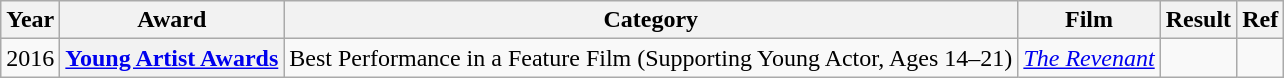<table class="wikitable">
<tr>
<th scope="col">Year</th>
<th scope="col">Award</th>
<th scope="col">Category</th>
<th scope="col">Film</th>
<th scope="col">Result</th>
<th scope="col">Ref</th>
</tr>
<tr>
<td>2016</td>
<th scope="row"><a href='#'>Young Artist Awards</a></th>
<td>Best Performance in a Feature Film (Supporting Young Actor, Ages 14–21)</td>
<td><em><a href='#'>The Revenant</a></em></td>
<td></td>
<td></td>
</tr>
</table>
